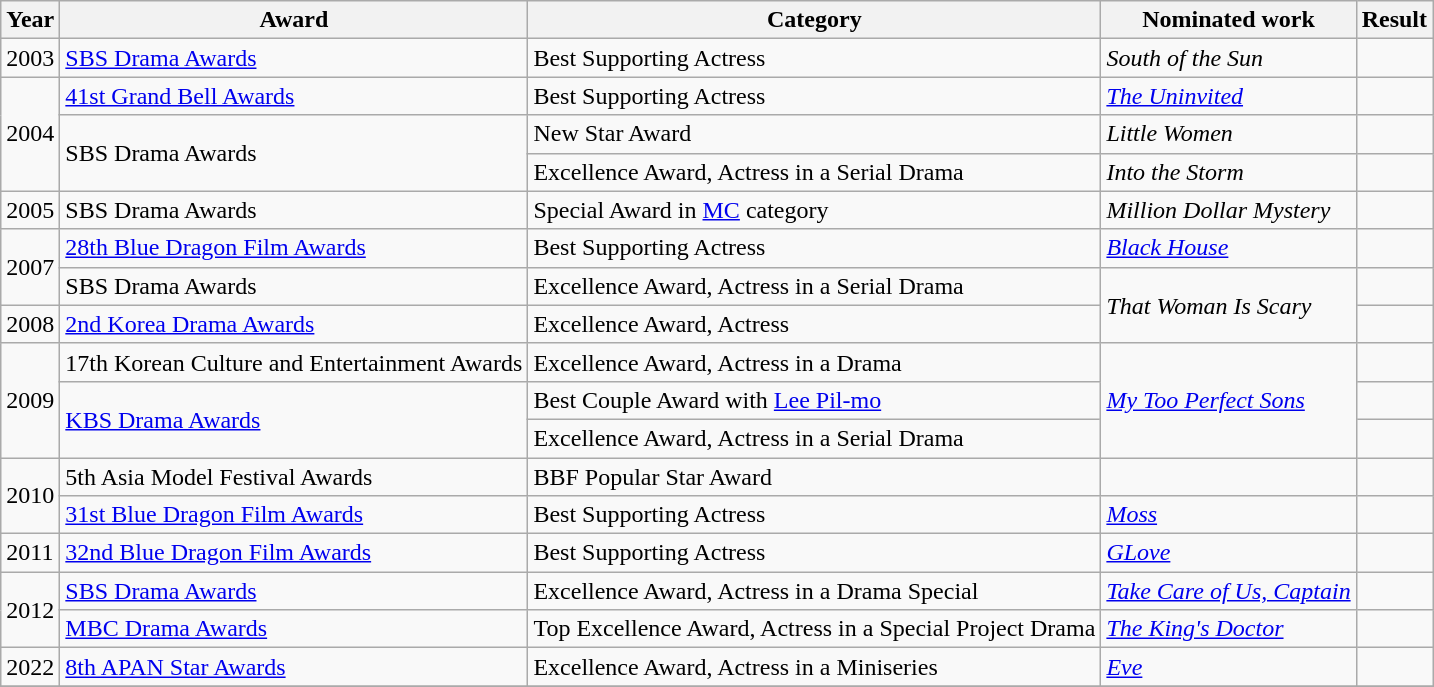<table class="wikitable sortable">
<tr>
<th>Year</th>
<th>Award</th>
<th>Category</th>
<th>Nominated work</th>
<th>Result</th>
</tr>
<tr>
<td>2003</td>
<td><a href='#'>SBS Drama Awards</a></td>
<td>Best Supporting Actress</td>
<td><em>South of the Sun</em></td>
<td></td>
</tr>
<tr>
<td rowspan=3>2004</td>
<td><a href='#'>41st Grand Bell Awards</a></td>
<td>Best Supporting Actress</td>
<td><em><a href='#'>The Uninvited</a></em></td>
<td></td>
</tr>
<tr>
<td rowspan=2>SBS Drama Awards</td>
<td>New Star Award</td>
<td><em>Little Women</em></td>
<td></td>
</tr>
<tr>
<td>Excellence Award, Actress in a Serial Drama</td>
<td><em>Into the Storm</em></td>
<td></td>
</tr>
<tr>
<td>2005</td>
<td>SBS Drama Awards</td>
<td>Special Award in <a href='#'>MC</a> category</td>
<td><em>Million Dollar Mystery</em></td>
<td></td>
</tr>
<tr>
<td rowspan=2>2007</td>
<td><a href='#'>28th Blue Dragon Film Awards</a></td>
<td>Best Supporting Actress</td>
<td><em><a href='#'>Black House</a></em></td>
<td></td>
</tr>
<tr>
<td>SBS Drama Awards</td>
<td>Excellence Award, Actress in a Serial Drama</td>
<td rowspan=2><em>That Woman Is Scary</em></td>
<td></td>
</tr>
<tr>
<td>2008</td>
<td><a href='#'>2nd Korea Drama Awards</a></td>
<td>Excellence Award, Actress</td>
<td></td>
</tr>
<tr>
<td rowspan=3>2009</td>
<td>17th Korean Culture and Entertainment Awards</td>
<td>Excellence Award, Actress in a Drama</td>
<td rowspan=3><em><a href='#'>My Too Perfect Sons</a></em></td>
<td></td>
</tr>
<tr>
<td rowspan=2><a href='#'>KBS Drama Awards</a></td>
<td>Best Couple Award with <a href='#'>Lee Pil-mo</a></td>
<td></td>
</tr>
<tr>
<td>Excellence Award, Actress in a Serial Drama</td>
<td></td>
</tr>
<tr>
<td rowspan=2>2010</td>
<td>5th Asia Model Festival Awards</td>
<td>BBF Popular Star Award</td>
<td></td>
<td></td>
</tr>
<tr>
<td><a href='#'>31st Blue Dragon Film Awards</a></td>
<td>Best Supporting Actress</td>
<td><em><a href='#'>Moss</a></em></td>
<td></td>
</tr>
<tr>
<td>2011</td>
<td><a href='#'>32nd Blue Dragon Film Awards</a></td>
<td>Best Supporting Actress</td>
<td><em><a href='#'>GLove</a></em></td>
<td></td>
</tr>
<tr>
<td rowspan=2>2012</td>
<td><a href='#'>SBS Drama Awards</a></td>
<td>Excellence Award, Actress in a Drama Special</td>
<td><em><a href='#'>Take Care of Us, Captain</a></em></td>
<td></td>
</tr>
<tr>
<td><a href='#'>MBC Drama Awards</a></td>
<td>Top Excellence Award, Actress in a Special Project Drama</td>
<td><em><a href='#'>The King's Doctor</a></em></td>
<td></td>
</tr>
<tr>
<td>2022</td>
<td><a href='#'>8th APAN Star Awards</a></td>
<td>Excellence Award, Actress in a Miniseries</td>
<td><em><a href='#'>Eve</a></em></td>
<td></td>
</tr>
<tr>
</tr>
</table>
